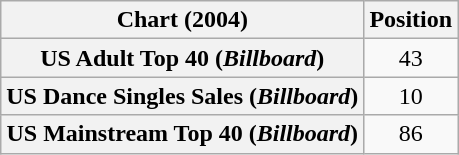<table class="wikitable sortable plainrowheaders" style="text-align:center">
<tr>
<th>Chart (2004)</th>
<th>Position</th>
</tr>
<tr>
<th scope="row">US Adult Top 40 (<em>Billboard</em>)</th>
<td>43</td>
</tr>
<tr>
<th scope="row">US Dance Singles Sales (<em>Billboard</em>)</th>
<td>10</td>
</tr>
<tr>
<th scope="row">US Mainstream Top 40 (<em>Billboard</em>)</th>
<td>86</td>
</tr>
</table>
